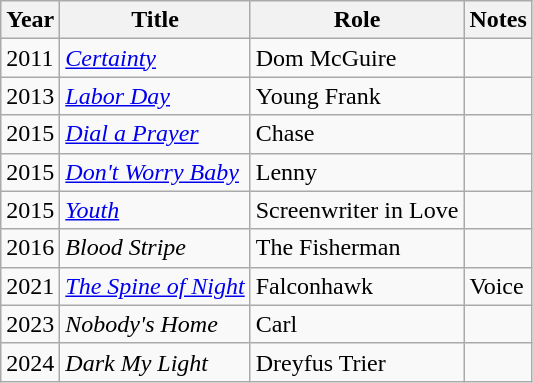<table class="wikitable sortable">
<tr>
<th>Year</th>
<th>Title</th>
<th>Role</th>
<th class="unsortable">Notes</th>
</tr>
<tr>
<td>2011</td>
<td><em><a href='#'>Certainty</a></em></td>
<td>Dom McGuire</td>
<td></td>
</tr>
<tr>
<td>2013</td>
<td><em><a href='#'>Labor Day</a></em></td>
<td>Young Frank</td>
<td></td>
</tr>
<tr>
<td>2015</td>
<td><em><a href='#'>Dial a Prayer</a></em></td>
<td>Chase</td>
<td></td>
</tr>
<tr>
<td>2015</td>
<td><em><a href='#'>Don't Worry Baby</a></em></td>
<td>Lenny</td>
<td></td>
</tr>
<tr>
<td>2015</td>
<td><em><a href='#'>Youth</a></em></td>
<td>Screenwriter in Love</td>
<td></td>
</tr>
<tr>
<td>2016</td>
<td><em>Blood Stripe</em></td>
<td>The Fisherman</td>
<td></td>
</tr>
<tr>
<td>2021</td>
<td><em><a href='#'>The Spine of Night</a></em></td>
<td>Falconhawk</td>
<td>Voice</td>
</tr>
<tr>
<td>2023</td>
<td><em>Nobody's Home</em></td>
<td>Carl</td>
</tr>
<tr>
<td>2024</td>
<td><em>Dark My Light</em></td>
<td>Dreyfus Trier</td>
<td></td>
</tr>
</table>
